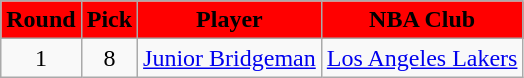<table class="wikitable">
<tr>
<th style="background:red; color:black;">Round</th>
<th style="background:red; color:black;">Pick</th>
<th style="background:red; color:black;">Player</th>
<th style="background:red; color:black;">NBA Club</th>
</tr>
<tr style="text-align:center;" bgcolor="">
<td>1</td>
<td>8</td>
<td><a href='#'>Junior Bridgeman</a></td>
<td><a href='#'>Los Angeles Lakers</a></td>
</tr>
</table>
